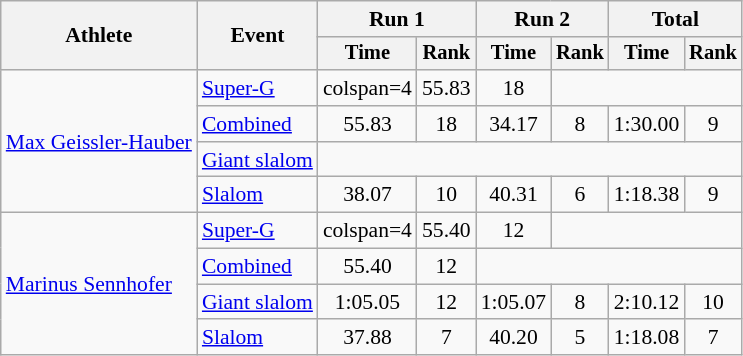<table class="wikitable" style="font-size:90%">
<tr>
<th rowspan=2>Athlete</th>
<th rowspan=2>Event</th>
<th colspan=2>Run 1</th>
<th colspan=2>Run 2</th>
<th colspan=2>Total</th>
</tr>
<tr style="font-size:95%">
<th>Time</th>
<th>Rank</th>
<th>Time</th>
<th>Rank</th>
<th>Time</th>
<th>Rank</th>
</tr>
<tr align=center>
<td align="left" rowspan="4"><a href='#'>Max Geissler-Hauber</a></td>
<td align="left"><a href='#'>Super-G</a></td>
<td>colspan=4</td>
<td>55.83</td>
<td>18</td>
</tr>
<tr align=center>
<td align="left"><a href='#'>Combined</a></td>
<td>55.83</td>
<td>18</td>
<td>34.17</td>
<td>8</td>
<td>1:30.00</td>
<td>9</td>
</tr>
<tr align=center>
<td align="left"><a href='#'>Giant slalom</a></td>
<td colspan=6></td>
</tr>
<tr align=center>
<td align="left"><a href='#'>Slalom</a></td>
<td>38.07</td>
<td>10</td>
<td>40.31</td>
<td>6</td>
<td>1:18.38</td>
<td>9</td>
</tr>
<tr align=center>
<td align="left" rowspan="4"><a href='#'>Marinus Sennhofer</a></td>
<td align="left"><a href='#'>Super-G</a></td>
<td>colspan=4</td>
<td>55.40</td>
<td>12</td>
</tr>
<tr align=center>
<td align="left"><a href='#'>Combined</a></td>
<td>55.40</td>
<td>12</td>
<td colspan=4></td>
</tr>
<tr align=center>
<td align="left"><a href='#'>Giant slalom</a></td>
<td>1:05.05</td>
<td>12</td>
<td>1:05.07</td>
<td>8</td>
<td>2:10.12</td>
<td>10</td>
</tr>
<tr align=center>
<td align="left"><a href='#'>Slalom</a></td>
<td>37.88</td>
<td>7</td>
<td>40.20</td>
<td>5</td>
<td>1:18.08</td>
<td>7</td>
</tr>
</table>
